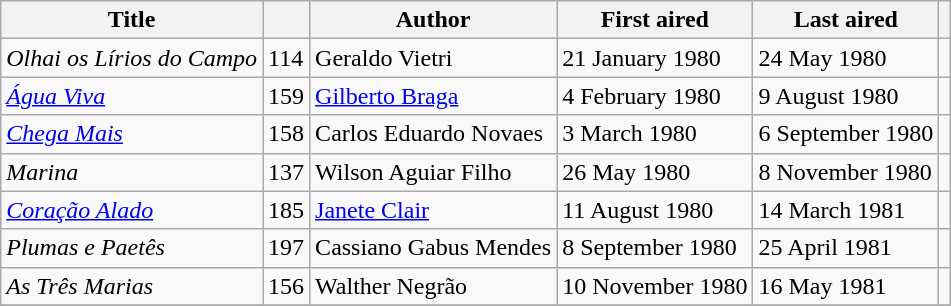<table class="wikitable sortable">
<tr>
<th>Title</th>
<th></th>
<th>Author</th>
<th>First aired</th>
<th>Last aired</th>
<th></th>
</tr>
<tr>
<td><em>Olhai os Lírios do Campo</em></td>
<td>114</td>
<td>Geraldo Vietri</td>
<td>21 January 1980</td>
<td>24 May 1980</td>
<td></td>
</tr>
<tr>
<td><em><a href='#'>Água Viva</a></em></td>
<td>159</td>
<td><a href='#'>Gilberto Braga</a></td>
<td>4 February 1980</td>
<td>9 August 1980</td>
<td></td>
</tr>
<tr>
<td><em><a href='#'>Chega Mais</a></em></td>
<td>158</td>
<td>Carlos Eduardo Novaes</td>
<td>3 March 1980</td>
<td>6 September 1980</td>
<td></td>
</tr>
<tr>
<td><em>Marina</em></td>
<td>137</td>
<td>Wilson Aguiar Filho</td>
<td>26 May 1980</td>
<td>8 November 1980</td>
<td></td>
</tr>
<tr>
<td><em><a href='#'>Coração Alado</a></em></td>
<td>185</td>
<td><a href='#'>Janete Clair</a></td>
<td>11 August 1980</td>
<td>14 March 1981</td>
<td></td>
</tr>
<tr>
<td><em>Plumas e Paetês</em></td>
<td>197</td>
<td>Cassiano Gabus Mendes</td>
<td>8 September 1980</td>
<td>25 April 1981</td>
<td></td>
</tr>
<tr>
<td><em>As Três Marias</em></td>
<td>156</td>
<td>Walther Negrão</td>
<td>10 November 1980</td>
<td>16 May 1981</td>
<td></td>
</tr>
<tr>
</tr>
</table>
